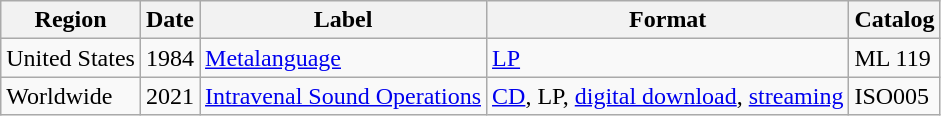<table class="wikitable">
<tr>
<th>Region</th>
<th>Date</th>
<th>Label</th>
<th>Format</th>
<th>Catalog</th>
</tr>
<tr>
<td>United States</td>
<td>1984</td>
<td><a href='#'>Metalanguage</a></td>
<td><a href='#'>LP</a></td>
<td>ML 119</td>
</tr>
<tr>
<td>Worldwide</td>
<td>2021</td>
<td><a href='#'>Intravenal Sound Operations</a></td>
<td><a href='#'>CD</a>, LP, <a href='#'>digital download</a>, <a href='#'>streaming</a></td>
<td>ISO005</td>
</tr>
</table>
